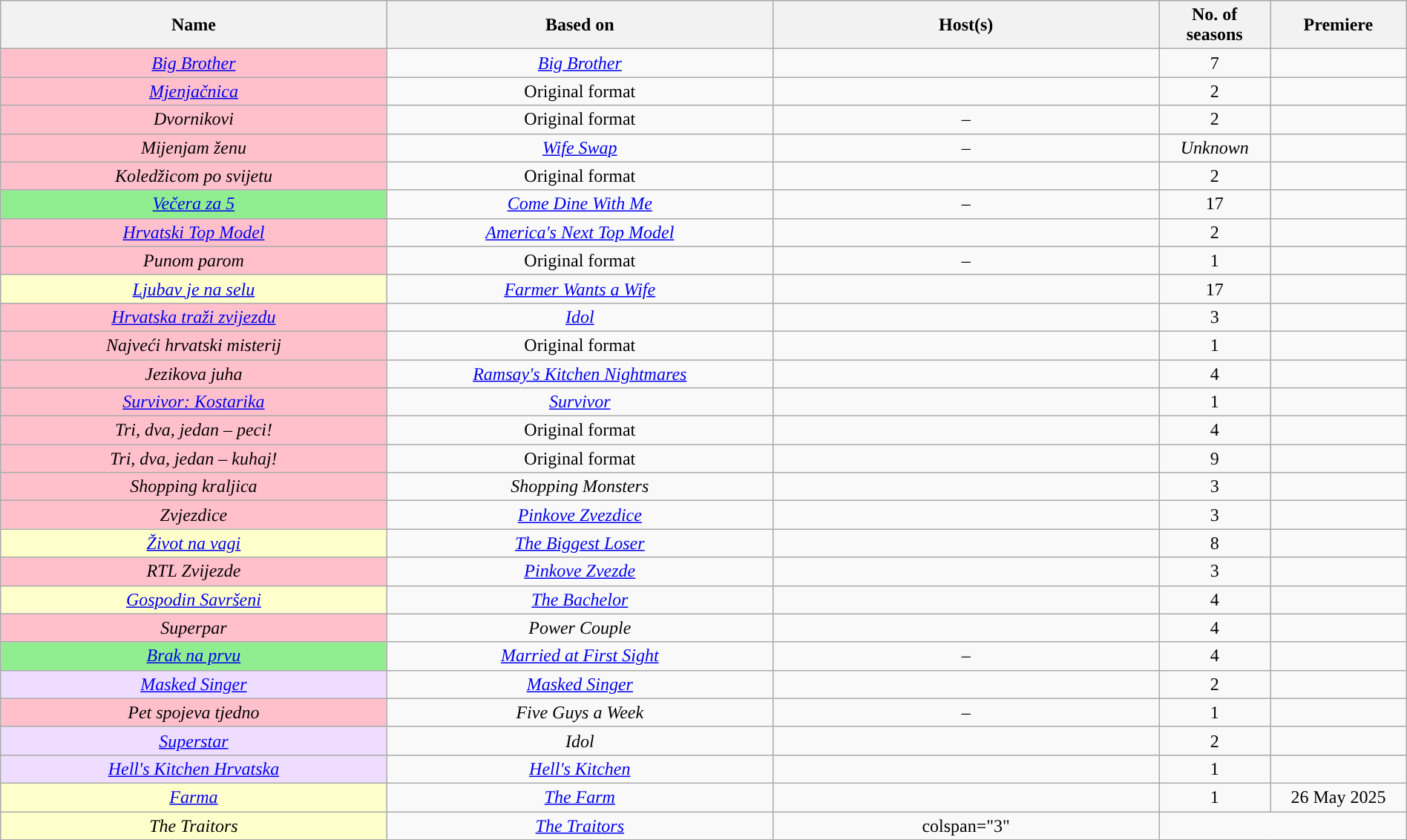<table class="wikitable sortable" style="text-align:center; line-height:18px; width:100%;">
<tr>
<th scope="col" style="width:17%;">Name</th>
<th scope="col" style="width:17%;">Based on</th>
<th scope="col" style="width:17%;">Host(s)</th>
<th scope="col" style="width:04%;">No. of seasons</th>
<th scope="col" style="width:06%;">Premiere</th>
</tr>
<tr>
<td style="background-color:#FFC0CB"><em><a href='#'>Big Brother</a></em></td>
<td><em><a href='#'>Big Brother</a></em></td>
<td></td>
<td>7</td>
<td></td>
</tr>
<tr>
<td style="background-color:#FFC0CB"><em><a href='#'>Mjenjačnica</a></em></td>
<td>Original format</td>
<td></td>
<td>2</td>
<td></td>
</tr>
<tr>
<td style="background-color:#FFC0CB"><em>Dvornikovi</em></td>
<td>Original format</td>
<td>–</td>
<td>2</td>
<td></td>
</tr>
<tr>
<td style="background-color:#FFC0CB"><em>Mijenjam ženu</em></td>
<td><em><a href='#'>Wife Swap</a></em></td>
<td>–</td>
<td><em>Unknown</em></td>
<td></td>
</tr>
<tr>
<td style="background-color:#FFC0CB"><em>Koledžicom po svijetu</em></td>
<td>Original format</td>
<td></td>
<td>2</td>
<td></td>
</tr>
<tr>
<td style="background-color:lightgreen"><em><a href='#'>Večera za 5</a></em></td>
<td><em><a href='#'>Come Dine With Me</a></em></td>
<td>–</td>
<td>17</td>
<td></td>
</tr>
<tr>
<td style="background-color:#FFC0CB"><em><a href='#'>Hrvatski Top Model</a></em></td>
<td><em><a href='#'>America's Next Top Model</a></em></td>
<td></td>
<td>2</td>
<td></td>
</tr>
<tr>
<td style="background-color:#FFC0CB"><em>Punom parom</em></td>
<td>Original format</td>
<td>–</td>
<td>1</td>
<td></td>
</tr>
<tr>
<td style="background-color:#FFFFCC"><em><a href='#'>Ljubav je na selu</a></em></td>
<td><em><a href='#'>Farmer Wants a Wife</a></em></td>
<td></td>
<td>17</td>
<td></td>
</tr>
<tr>
<td style="background-color:#FFC0CB"><em><a href='#'>Hrvatska traži zvijezdu</a></em></td>
<td><em><a href='#'>Idol</a></em></td>
<td></td>
<td>3</td>
<td></td>
</tr>
<tr>
<td style="background-color:#FFC0CB"><em>Najveći hrvatski misterij</em></td>
<td>Original format</td>
<td></td>
<td>1</td>
<td></td>
</tr>
<tr>
<td style="background-color:#FFC0CB"><em>Jezikova juha</em></td>
<td><em><a href='#'>Ramsay's Kitchen Nightmares</a></em></td>
<td></td>
<td>4</td>
<td></td>
</tr>
<tr>
<td style="background-color:#FFC0CB"><em><a href='#'>Survivor: Kostarika</a></em></td>
<td><em><a href='#'>Survivor</a></em></td>
<td></td>
<td>1</td>
<td></td>
</tr>
<tr>
<td style="background-color:#FFC0CB"><em>Tri, dva, jedan – peci!</em></td>
<td>Original format</td>
<td></td>
<td>4</td>
<td></td>
</tr>
<tr>
<td style="background-color:#FFC0CB"><em>Tri, dva, jedan – kuhaj!</em></td>
<td>Original format</td>
<td></td>
<td>9</td>
<td></td>
</tr>
<tr>
<td style="background-color:#FFC0CB"><em>Shopping kraljica</em></td>
<td><em>Shopping Monsters</em></td>
<td></td>
<td>3</td>
<td></td>
</tr>
<tr>
<td style="background-color:#FFC0CB"><em>Zvjezdice</em></td>
<td><em><a href='#'>Pinkove Zvezdice</a></em></td>
<td></td>
<td>3</td>
<td></td>
</tr>
<tr>
<td style="background-color:#FFFFCC"><em><a href='#'>Život na vagi</a></em></td>
<td><em><a href='#'>The Biggest Loser</a></em></td>
<td></td>
<td>8</td>
<td></td>
</tr>
<tr>
<td style="background-color:#FFC0CB"><em>RTL Zvijezde</em></td>
<td><em><a href='#'>Pinkove Zvezde</a></em></td>
<td></td>
<td>3</td>
<td></td>
</tr>
<tr>
<td style="background-color:#FFFFCC"><em><a href='#'>Gospodin Savršeni</a></em></td>
<td><em><a href='#'>The Bachelor</a></em></td>
<td></td>
<td>4</td>
<td></td>
</tr>
<tr>
<td style="background-color:#FFC0CB"><em>Superpar</em></td>
<td><em>Power Couple</em></td>
<td></td>
<td>4</td>
<td></td>
</tr>
<tr>
<td style="background-color:lightgreen"><em><a href='#'>Brak na prvu</a></em></td>
<td><em><a href='#'>Married at First Sight</a></em></td>
<td>–</td>
<td>4</td>
<td></td>
</tr>
<tr>
<td style="background-color:#EEDDFF"><em><a href='#'>Masked Singer</a></em></td>
<td><em><a href='#'>Masked Singer</a></em></td>
<td></td>
<td>2</td>
<td></td>
</tr>
<tr>
<td style="background-color:#FFC0CB"><em>Pet spojeva tjedno</em></td>
<td><em>Five Guys a Week</em></td>
<td>–</td>
<td>1</td>
<td></td>
</tr>
<tr>
<td style="background-color:#EEDDFF"><em><a href='#'>Superstar</a></em></td>
<td><em>Idol</em></td>
<td></td>
<td>2</td>
<td></td>
</tr>
<tr>
<td style="background-color:#EEDDFF"><em><a href='#'>Hell's Kitchen Hrvatska</a></em></td>
<td><em><a href='#'>Hell's Kitchen</a></em></td>
<td></td>
<td>1</td>
<td></td>
</tr>
<tr>
<td style="background-color:#FFFFCC"><em><a href='#'>Farma</a></em></td>
<td><em><a href='#'>The Farm</a></em></td>
<td></td>
<td>1</td>
<td>26 May 2025</td>
</tr>
<tr>
<td style="background-color:#FFFFCC"><em>The Traitors</em></td>
<td><em><a href='#'>The Traitors</a></em></td>
<td>colspan="3"</td>
</tr>
<tr>
</tr>
</table>
